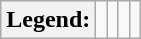<table class=wikitable>
<tr>
<th>Legend:</th>
<td></td>
<td></td>
<td></td>
<td></td>
</tr>
</table>
